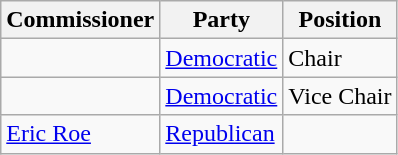<table class="sortable wikitable">
<tr>
<th>Commissioner</th>
<th>Party</th>
<th>Position</th>
</tr>
<tr>
<td></td>
<td><a href='#'>Democratic</a></td>
<td>Chair</td>
</tr>
<tr>
<td></td>
<td><a href='#'>Democratic</a></td>
<td>Vice Chair</td>
</tr>
<tr>
<td><a href='#'>Eric Roe</a></td>
<td><a href='#'>Republican</a></td>
<td></td>
</tr>
</table>
